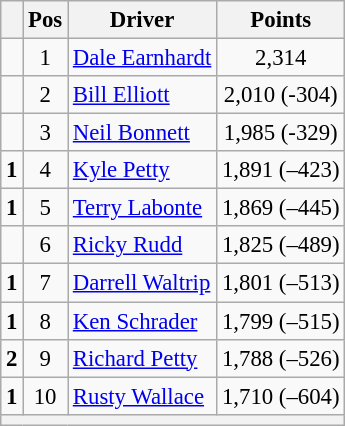<table class="wikitable" style="font-size: 95%;">
<tr>
<th></th>
<th>Pos</th>
<th>Driver</th>
<th>Points</th>
</tr>
<tr>
<td align="left"></td>
<td style="text-align:center;">1</td>
<td><a href='#'>Dale Earnhardt</a></td>
<td style="text-align:center;">2,314</td>
</tr>
<tr>
<td align="left"></td>
<td style="text-align:center;">2</td>
<td><a href='#'>Bill Elliott</a></td>
<td style="text-align:center;">2,010 (-304)</td>
</tr>
<tr>
<td align="left"></td>
<td style="text-align:center;">3</td>
<td><a href='#'>Neil Bonnett</a></td>
<td style="text-align:center;">1,985 (-329)</td>
</tr>
<tr>
<td align="left">  <strong>1</strong></td>
<td style="text-align:center;">4</td>
<td><a href='#'>Kyle Petty</a></td>
<td style="text-align:center;">1,891 (–423)</td>
</tr>
<tr>
<td align="left">  <strong>1</strong></td>
<td style="text-align:center;">5</td>
<td><a href='#'>Terry Labonte</a></td>
<td style="text-align:center;">1,869 (–445)</td>
</tr>
<tr>
<td align="left"></td>
<td style="text-align:center;">6</td>
<td><a href='#'>Ricky Rudd</a></td>
<td style="text-align:center;">1,825 (–489)</td>
</tr>
<tr>
<td align="left">  <strong>1</strong></td>
<td style="text-align:center;">7</td>
<td><a href='#'>Darrell Waltrip</a></td>
<td style="text-align:center;">1,801 (–513)</td>
</tr>
<tr>
<td align="left">  <strong>1</strong></td>
<td style="text-align:center;">8</td>
<td><a href='#'>Ken Schrader</a></td>
<td style="text-align:center;">1,799 (–515)</td>
</tr>
<tr>
<td align="left">  <strong>2</strong></td>
<td style="text-align:center;">9</td>
<td><a href='#'>Richard Petty</a></td>
<td style="text-align:center;">1,788 (–526)</td>
</tr>
<tr>
<td align="left">  <strong>1</strong></td>
<td style="text-align:center;">10</td>
<td><a href='#'>Rusty Wallace</a></td>
<td style="text-align:center;">1,710 (–604)</td>
</tr>
<tr class="sortbottom">
<th colspan="9"></th>
</tr>
</table>
